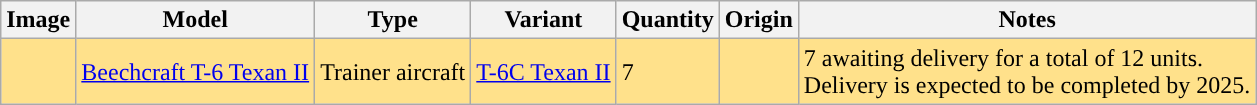<table class="wikitable">
<tr>
<th>Image</th>
<th>Model</th>
<th>Type</th>
<th>Variant</th>
<th>Quantity</th>
<th>Origin</th>
<th>Notes</th>
</tr>
<tr>
<td style="background: #FFE18B"></td>
<td style="background: #FFE18B"><a href='#'>Beechcraft T-6 Texan II</a></td>
<td style="background: #FFE18B">Trainer aircraft</td>
<td style="background: #FFE18B"><a href='#'>T-6C Texan II</a></td>
<td style="background: #FFE18B">7</td>
<td style="background: #FFE18B"></td>
<td style="background: #FFE18B">7 awaiting delivery for a total of 12 units.<br>Delivery is expected to be completed by 2025.</td>
</tr>
</table>
